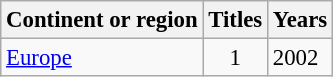<table class="wikitable" style="font-size: 95%;">
<tr>
<th>Continent or region</th>
<th>Titles</th>
<th>Years</th>
</tr>
<tr>
<td><a href='#'>Europe</a></td>
<td style="text-align:center;">1</td>
<td>2002</td>
</tr>
</table>
